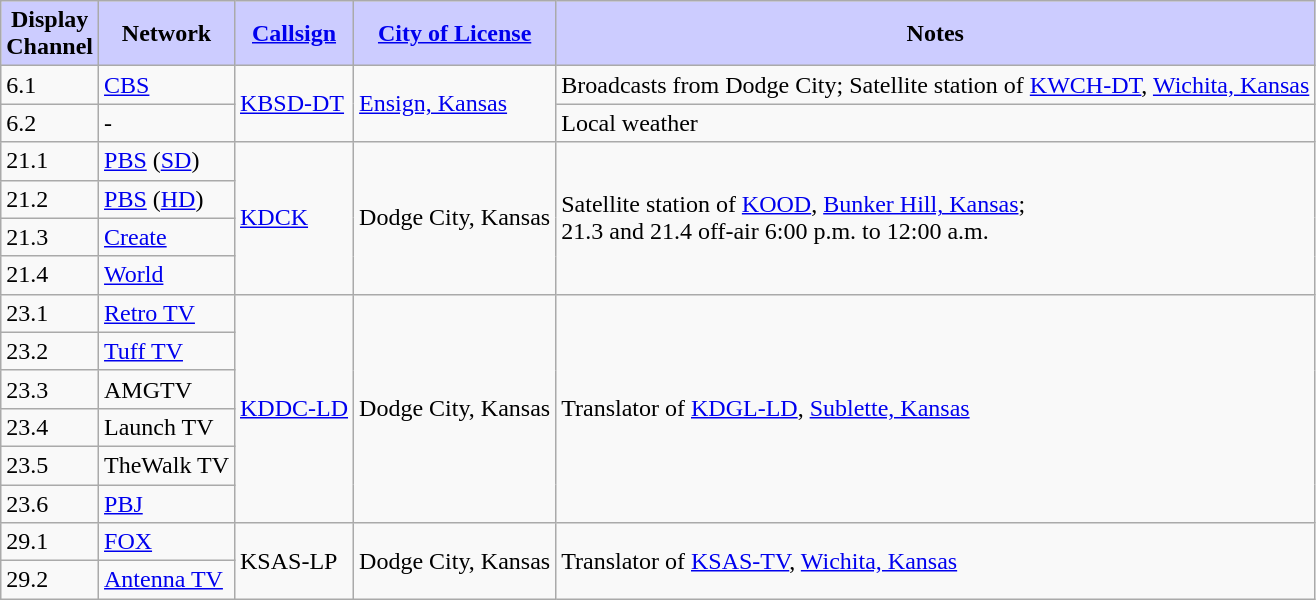<table class="wikitable">
<tr>
<th style="background:#ccf;"><strong>Display<br>Channel</strong></th>
<th style="background:#ccf;"><strong>Network</strong></th>
<th style="background:#ccf;"><strong><a href='#'>Callsign</a></strong></th>
<th style="background:#ccf;"><strong><a href='#'>City of License</a></strong></th>
<th style="background:#ccf;"><strong>Notes</strong></th>
</tr>
<tr>
<td rowspan=1>6.1</td>
<td rowspan=1><a href='#'>CBS</a></td>
<td rowspan=2><a href='#'>KBSD-DT</a></td>
<td rowspan=2><a href='#'>Ensign, Kansas</a></td>
<td rowspan=1>Broadcasts from Dodge City; Satellite station of <a href='#'>KWCH-DT</a>, <a href='#'>Wichita, Kansas</a></td>
</tr>
<tr>
<td>6.2</td>
<td>-</td>
<td>Local weather</td>
</tr>
<tr>
<td rowspan=1>21.1</td>
<td rowspan=1><a href='#'>PBS</a> (<a href='#'>SD</a>)</td>
<td rowspan=4><a href='#'>KDCK</a></td>
<td rowspan=4>Dodge City, Kansas</td>
<td rowspan=4>Satellite station of <a href='#'>KOOD</a>, <a href='#'>Bunker Hill, Kansas</a>;<br>21.3 and 21.4 off-air 6:00 p.m. to 12:00 a.m.</td>
</tr>
<tr>
<td>21.2</td>
<td><a href='#'>PBS</a> (<a href='#'>HD</a>)</td>
</tr>
<tr>
<td>21.3</td>
<td><a href='#'>Create</a></td>
</tr>
<tr>
<td>21.4</td>
<td><a href='#'>World</a></td>
</tr>
<tr>
<td rowspan=1>23.1</td>
<td rowspan=1><a href='#'>Retro TV</a></td>
<td rowspan=6><a href='#'>KDDC-LD</a></td>
<td rowspan=6>Dodge City, Kansas</td>
<td rowspan=6>Translator of <a href='#'>KDGL-LD</a>, <a href='#'>Sublette, Kansas</a></td>
</tr>
<tr>
<td>23.2</td>
<td><a href='#'>Tuff TV</a></td>
</tr>
<tr>
<td>23.3</td>
<td>AMGTV</td>
</tr>
<tr>
<td>23.4</td>
<td>Launch TV</td>
</tr>
<tr>
<td>23.5</td>
<td>TheWalk TV</td>
</tr>
<tr>
<td>23.6</td>
<td><a href='#'>PBJ</a></td>
</tr>
<tr>
<td rowspan=1>29.1</td>
<td rowspan=1><a href='#'>FOX</a></td>
<td rowspan=2>KSAS-LP</td>
<td rowspan=2>Dodge City, Kansas</td>
<td rowspan=2>Translator of <a href='#'>KSAS-TV</a>, <a href='#'>Wichita, Kansas</a></td>
</tr>
<tr>
<td>29.2</td>
<td><a href='#'>Antenna TV</a></td>
</tr>
</table>
